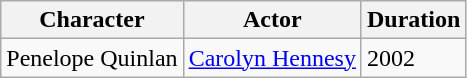<table class="wikitable sortable">
<tr ">
<th>Character</th>
<th>Actor</th>
<th>Duration</th>
</tr>
<tr>
<td>Penelope Quinlan</td>
<td><a href='#'>Carolyn Hennesy</a></td>
<td>2002</td>
</tr>
</table>
